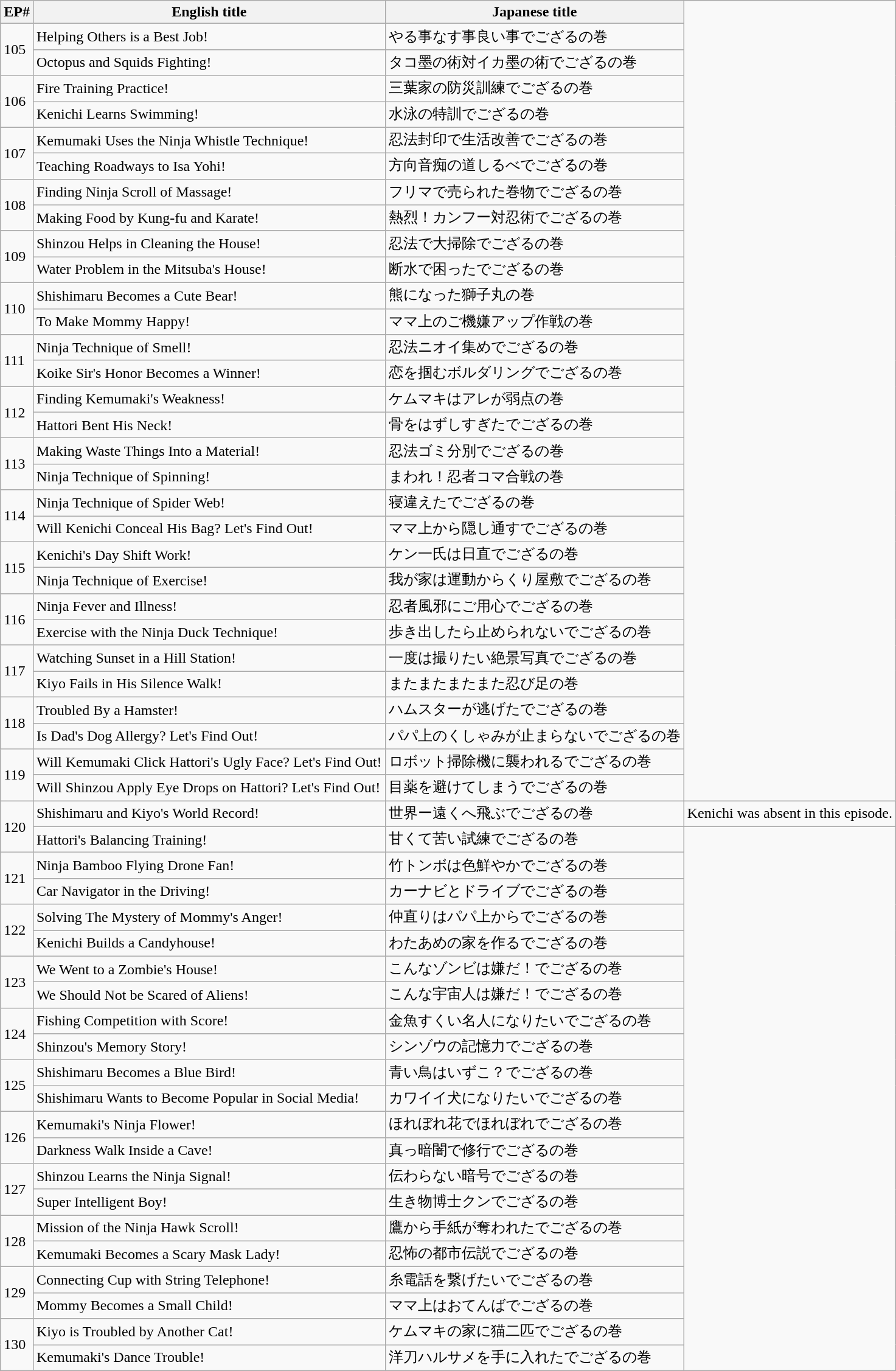<table class="wikitable">
<tr>
<th>EP#</th>
<th>English title</th>
<th>Japanese title</th>
</tr>
<tr>
<td rowspan="2">105</td>
<td>Helping Others is a Best Job!</td>
<td>やる事なす事良い事でござるの巻</td>
</tr>
<tr>
<td>Octopus and Squids Fighting!</td>
<td>タコ墨の術対イカ墨の術でござるの巻</td>
</tr>
<tr>
<td rowspan="2">106</td>
<td>Fire Training Practice!</td>
<td>三葉家の防災訓練でござるの巻</td>
</tr>
<tr>
<td>Kenichi Learns Swimming!</td>
<td>水泳の特訓でござるの巻</td>
</tr>
<tr>
<td rowspan="2">107</td>
<td>Kemumaki Uses the Ninja Whistle Technique!</td>
<td>忍法封印で生活改善でござるの巻</td>
</tr>
<tr>
<td>Teaching Roadways to Isa Yohi!</td>
<td>方向音痴の道しるべでござるの巻</td>
</tr>
<tr>
<td rowspan="2">108</td>
<td>Finding Ninja Scroll of Massage!</td>
<td>フリマで売られた巻物でござるの巻</td>
</tr>
<tr>
<td>Making Food by Kung-fu and Karate!</td>
<td>熱烈！カンフー対忍術でござるの巻</td>
</tr>
<tr>
<td rowspan="2">109</td>
<td>Shinzou Helps in Cleaning the House!</td>
<td>忍法で大掃除でござるの巻</td>
</tr>
<tr>
<td>Water Problem in the Mitsuba's House!</td>
<td>断水で困ったでござるの巻</td>
</tr>
<tr>
<td rowspan="2">110</td>
<td>Shishimaru Becomes a Cute Bear!</td>
<td>熊になった獅子丸の巻</td>
</tr>
<tr>
<td>To Make Mommy Happy!</td>
<td>ママ上のご機嫌アップ作戦の巻</td>
</tr>
<tr>
<td rowspan="2">111</td>
<td>Ninja Technique of Smell!</td>
<td>忍法ニオイ集めでござるの巻</td>
</tr>
<tr>
<td>Koike Sir's Honor Becomes a Winner!</td>
<td>恋を掴むボルダリングでござるの巻</td>
</tr>
<tr>
<td rowspan="2">112</td>
<td>Finding Kemumaki's Weakness!</td>
<td>ケムマキはアレが弱点の巻</td>
</tr>
<tr>
<td>Hattori Bent His Neck!</td>
<td>骨をはずしすぎたでござるの巻</td>
</tr>
<tr>
<td rowspan="2">113</td>
<td>Making Waste Things Into a Material!</td>
<td>忍法ゴミ分別でござるの巻</td>
</tr>
<tr>
<td>Ninja Technique of Spinning!</td>
<td>まわれ！忍者コマ合戦の巻</td>
</tr>
<tr>
<td rowspan="2">114</td>
<td>Ninja Technique of Spider Web!</td>
<td>寝違えたでござるの巻</td>
</tr>
<tr>
<td>Will Kenichi Conceal His Bag? Let's Find Out!</td>
<td>ママ上から隠し通すでござるの巻</td>
</tr>
<tr>
<td rowspan="2">115</td>
<td>Kenichi's Day Shift Work!</td>
<td>ケン一氏は日直でござるの巻</td>
</tr>
<tr>
<td>Ninja Technique of Exercise!</td>
<td>我が家は運動からくり屋敷でござるの巻</td>
</tr>
<tr>
<td rowspan="2">116</td>
<td>Ninja Fever and Illness!</td>
<td>忍者風邪にご用心でござるの巻</td>
</tr>
<tr>
<td>Exercise with the Ninja Duck Technique!</td>
<td>歩き出したら止められないでござるの巻</td>
</tr>
<tr>
<td rowspan="2">117</td>
<td>Watching Sunset in a Hill Station!</td>
<td>一度は撮りたい絶景写真でござるの巻</td>
</tr>
<tr>
<td>Kiyo Fails in His Silence Walk!</td>
<td>またまたまたまた忍び足の巻</td>
</tr>
<tr>
<td rowspan="2">118</td>
<td>Troubled By a Hamster!</td>
<td>ハムスターが逃げたでござるの巻</td>
</tr>
<tr>
<td>Is Dad's Dog Allergy? Let's Find Out!</td>
<td>パパ上のくしゃみが止まらないでござるの巻</td>
</tr>
<tr>
<td rowspan="2">119</td>
<td>Will Kemumaki Click Hattori's Ugly Face? Let's Find Out!</td>
<td>ロボット掃除機に襲われるでござるの巻</td>
</tr>
<tr>
<td>Will Shinzou Apply Eye Drops on Hattori? Let's Find Out!</td>
<td>目薬を避けてしまうでござるの巻</td>
</tr>
<tr>
<td rowspan="2">120</td>
<td>Shishimaru and Kiyo's World Record!</td>
<td>世界ー遠くへ飛ぶでござるの巻</td>
<td>Kenichi was absent in this episode.</td>
</tr>
<tr>
<td>Hattori's Balancing Training!</td>
<td>甘くて苦い試練でござるの巻</td>
</tr>
<tr>
<td rowspan="2">121</td>
<td>Ninja Bamboo Flying Drone Fan!</td>
<td>竹トンボは色鮮やかでござるの巻</td>
</tr>
<tr>
<td>Car Navigator in the Driving!</td>
<td>カーナビとドライブでござるの巻</td>
</tr>
<tr>
<td rowspan="2">122</td>
<td>Solving The Mystery of Mommy's Anger!</td>
<td>仲直りはパパ上からでござるの巻</td>
</tr>
<tr>
<td>Kenichi Builds a Candyhouse!</td>
<td>わたあめの家を作るでござるの巻</td>
</tr>
<tr>
<td rowspan="2">123</td>
<td>We Went to a Zombie's House!</td>
<td>こんなゾンビは嫌だ！でござるの巻</td>
</tr>
<tr>
<td>We Should Not be Scared of Aliens!</td>
<td>こんな宇宙人は嫌だ！でござるの巻</td>
</tr>
<tr>
<td rowspan="2">124</td>
<td>Fishing Competition with Score!</td>
<td>金魚すくい名人になりたいでござるの巻</td>
</tr>
<tr>
<td>Shinzou's Memory Story!</td>
<td>シンゾウの記憶力でござるの巻</td>
</tr>
<tr>
<td rowspan="2">125</td>
<td>Shishimaru Becomes a Blue Bird!</td>
<td>青い鳥はいずこ？でござるの巻</td>
</tr>
<tr>
<td>Shishimaru Wants to Become Popular in Social Media!</td>
<td>カワイイ犬になりたいでござるの巻</td>
</tr>
<tr>
<td rowspan="2">126</td>
<td>Kemumaki's Ninja Flower!</td>
<td>ほれぼれ花でほれぼれでござるの巻</td>
</tr>
<tr>
<td>Darkness Walk Inside a Cave!</td>
<td>真っ暗闇で修行でござるの巻</td>
</tr>
<tr>
<td rowspan="2">127</td>
<td>Shinzou Learns the Ninja Signal!</td>
<td>伝わらない暗号でござるの巻</td>
</tr>
<tr>
<td>Super Intelligent Boy!</td>
<td>生き物博士クンでござるの巻</td>
</tr>
<tr>
<td rowspan="2">128</td>
<td>Mission of the Ninja Hawk Scroll!</td>
<td>鷹から手紙が奪われたでござるの巻</td>
</tr>
<tr>
<td>Kemumaki Becomes a Scary Mask Lady!</td>
<td>忍怖の都市伝説でござるの巻</td>
</tr>
<tr>
<td rowspan="2">129</td>
<td>Connecting Cup with String Telephone!</td>
<td>糸電話を繋げたいでござるの巻</td>
</tr>
<tr>
<td>Mommy Becomes a Small Child!</td>
<td>ママ上はおてんばでござるの巻</td>
</tr>
<tr>
<td rowspan="2">130</td>
<td>Kiyo is Troubled by Another Cat!</td>
<td>ケムマキの家に猫二匹でござるの巻</td>
</tr>
<tr>
<td>Kemumaki's Dance Trouble!</td>
<td>洋刀ハルサメを手に入れたでござるの巻</td>
</tr>
</table>
